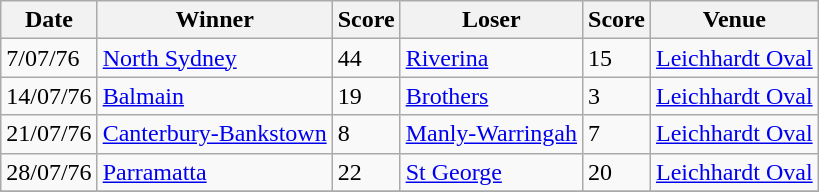<table class="wikitable">
<tr>
<th>Date</th>
<th>Winner</th>
<th>Score</th>
<th>Loser</th>
<th>Score</th>
<th>Venue</th>
</tr>
<tr>
<td>7/07/76</td>
<td><a href='#'>North Sydney</a></td>
<td>44</td>
<td><a href='#'>Riverina</a></td>
<td>15</td>
<td><a href='#'>Leichhardt Oval</a></td>
</tr>
<tr>
<td>14/07/76</td>
<td><a href='#'>Balmain</a></td>
<td>19</td>
<td><a href='#'>Brothers</a></td>
<td>3</td>
<td><a href='#'>Leichhardt Oval</a></td>
</tr>
<tr>
<td>21/07/76</td>
<td><a href='#'>Canterbury-Bankstown</a></td>
<td>8</td>
<td><a href='#'>Manly-Warringah</a></td>
<td>7</td>
<td><a href='#'>Leichhardt Oval</a></td>
</tr>
<tr>
<td>28/07/76</td>
<td><a href='#'>Parramatta</a></td>
<td>22</td>
<td><a href='#'>St George</a></td>
<td>20</td>
<td><a href='#'>Leichhardt Oval</a></td>
</tr>
<tr>
</tr>
</table>
